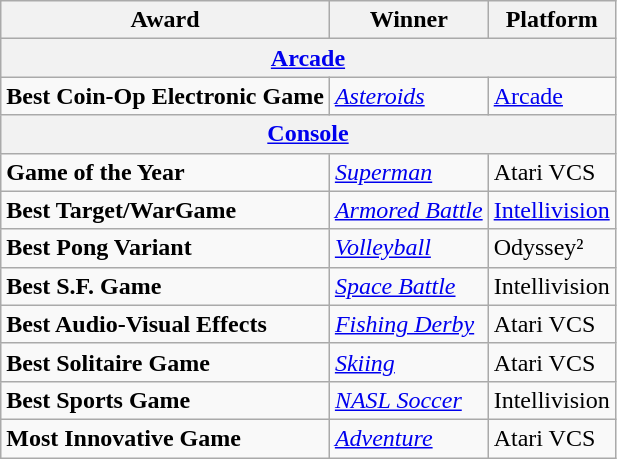<table class="wikitable" border="1">
<tr>
<th>Award</th>
<th>Winner</th>
<th>Platform</th>
</tr>
<tr>
<th colspan="3"><a href='#'>Arcade</a></th>
</tr>
<tr>
<td><strong>Best Coin-Op Electronic Game</strong></td>
<td><em><a href='#'>Asteroids</a></em></td>
<td><a href='#'>Arcade</a></td>
</tr>
<tr>
<th colspan="3"><a href='#'>Console</a></th>
</tr>
<tr>
<td><strong>Game of the Year</strong></td>
<td><em><a href='#'>Superman</a></em></td>
<td>Atari VCS</td>
</tr>
<tr>
<td><strong>Best Target/WarGame</strong></td>
<td><em><a href='#'>Armored Battle</a></em></td>
<td><a href='#'>Intellivision</a></td>
</tr>
<tr>
<td><strong>Best Pong Variant</strong></td>
<td><em><a href='#'>Volleyball</a></em></td>
<td>Odyssey²</td>
</tr>
<tr>
<td><strong>Best S.F. Game</strong></td>
<td><em><a href='#'>Space Battle</a></em></td>
<td>Intellivision</td>
</tr>
<tr>
<td><strong>Best Audio-Visual Effects</strong></td>
<td><em><a href='#'>Fishing Derby</a></em></td>
<td>Atari VCS</td>
</tr>
<tr>
<td><strong>Best Solitaire Game</strong></td>
<td><em><a href='#'>Skiing</a></em></td>
<td>Atari VCS</td>
</tr>
<tr>
<td><strong>Best Sports Game</strong></td>
<td><em><a href='#'>NASL Soccer</a></em></td>
<td>Intellivision</td>
</tr>
<tr>
<td><strong>Most Innovative Game</strong></td>
<td><em><a href='#'>Adventure</a></em></td>
<td>Atari VCS</td>
</tr>
</table>
